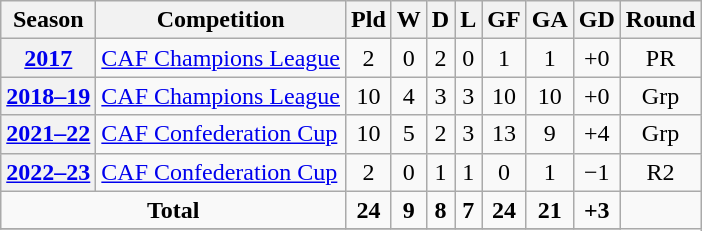<table class="wikitable plainrowheaders sortable" style="text-align:center;">
<tr>
<th scope="col">Season</th>
<th scope="col">Competition</th>
<th scope="col">Pld</th>
<th scope="col">W</th>
<th scope="col">D</th>
<th scope="col">L</th>
<th scope="col">GF</th>
<th scope="col">GA</th>
<th scope="col">GD</th>
<th scope="col">Round</th>
</tr>
<tr>
<th scope="row" style="text-align:center"><a href='#'>2017</a></th>
<td align=left><a href='#'>CAF Champions League</a></td>
<td>2</td>
<td>0</td>
<td>2</td>
<td>0</td>
<td>1</td>
<td>1</td>
<td>+0</td>
<td>PR</td>
</tr>
<tr>
<th scope="row" style="text-align:center"><a href='#'>2018–19</a></th>
<td align=left><a href='#'>CAF Champions League</a></td>
<td>10</td>
<td>4</td>
<td>3</td>
<td>3</td>
<td>10</td>
<td>10</td>
<td>+0</td>
<td>Grp</td>
</tr>
<tr>
<th scope="row" style="text-align:center"><a href='#'>2021–22</a></th>
<td align=left><a href='#'>CAF Confederation Cup</a></td>
<td>10</td>
<td>5</td>
<td>2</td>
<td>3</td>
<td>13</td>
<td>9</td>
<td>+4</td>
<td>Grp</td>
</tr>
<tr>
<th scope="row" style="text-align:center"><a href='#'>2022–23</a></th>
<td align=left><a href='#'>CAF Confederation Cup</a></td>
<td>2</td>
<td>0</td>
<td>1</td>
<td>1</td>
<td>0</td>
<td>1</td>
<td>−1</td>
<td>R2</td>
</tr>
<tr>
<td colspan=2 align-"center"><strong>Total</strong></td>
<td><strong>24</strong></td>
<td><strong>9</strong></td>
<td><strong>8</strong></td>
<td><strong>7</strong></td>
<td><strong>24</strong></td>
<td><strong>21</strong></td>
<td><strong>+3</strong></td>
</tr>
<tr>
</tr>
</table>
